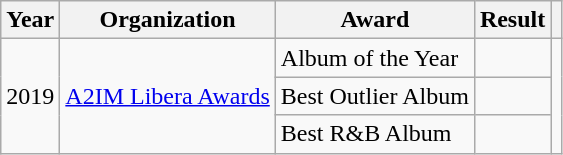<table class="wikitable plainrowheaders">
<tr>
<th>Year</th>
<th>Organization</th>
<th>Award</th>
<th>Result</th>
<th></th>
</tr>
<tr>
<td rowspan="3">2019</td>
<td rowspan="3"><a href='#'>A2IM Libera Awards</a></td>
<td>Album of the Year</td>
<td></td>
<td rowspan="3"></td>
</tr>
<tr>
<td>Best Outlier Album</td>
<td></td>
</tr>
<tr>
<td>Best R&B Album</td>
<td></td>
</tr>
</table>
